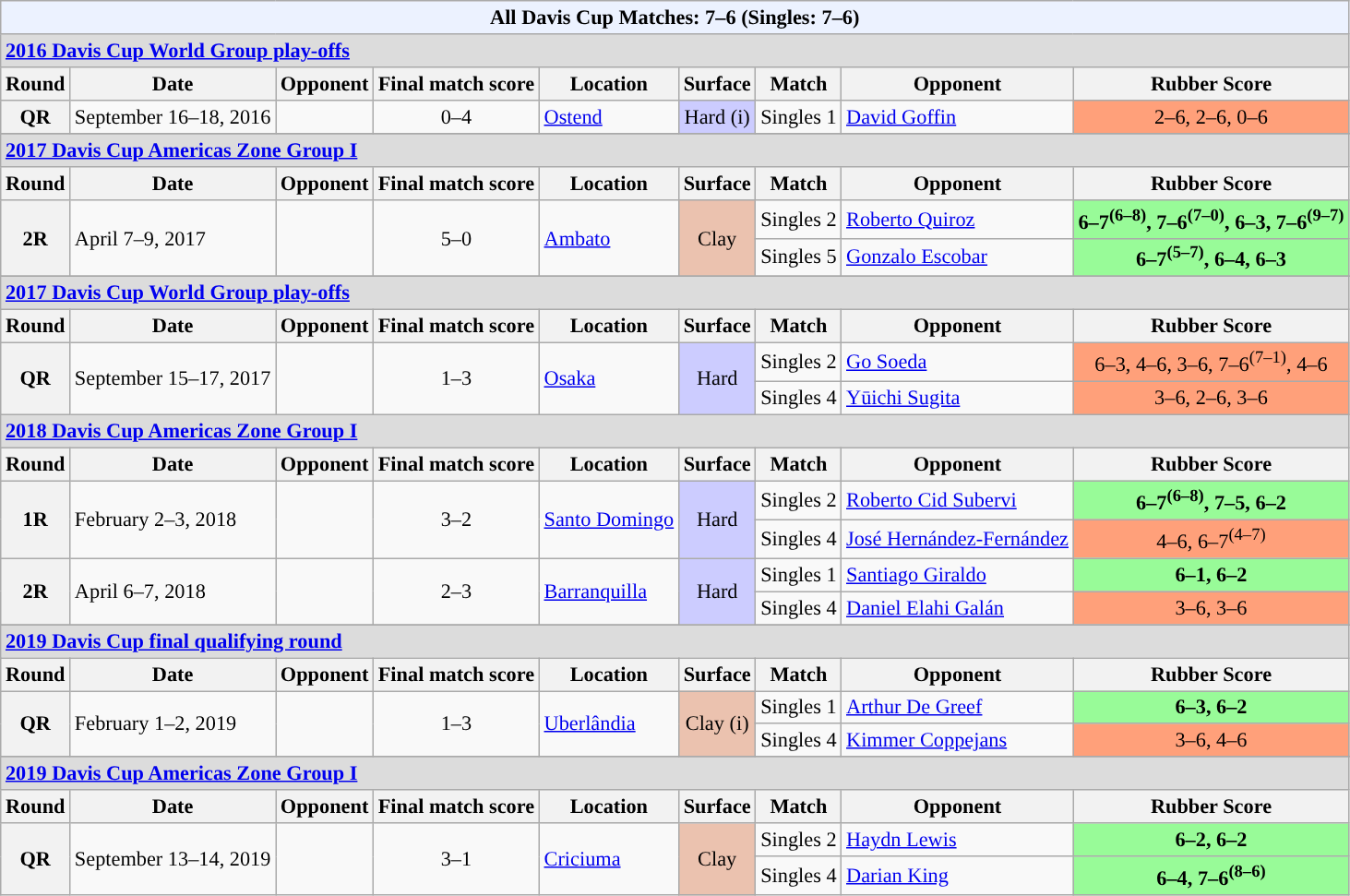<table class="wikitable collapsible collapsed" style=font-size:93%>
<tr>
<th colspan="9" style="width:555px; background:#ecf2ff;"><strong>All Davis Cup Matches: 7–6 (Singles: 7–6)</strong></th>
</tr>
<tr bgcolor=Gainsboro>
<td colspan=9><strong><a href='#'>2016 Davis Cup World Group play-offs</a></strong></td>
</tr>
<tr>
<th>Round</th>
<th>Date</th>
<th>Opponent</th>
<th>Final match score</th>
<th>Location</th>
<th>Surface</th>
<th>Match</th>
<th>Opponent</th>
<th>Rubber Score</th>
</tr>
<tr>
<th>QR</th>
<td>September 16–18, 2016</td>
<td></td>
<td align="center">0–4</td>
<td><a href='#'>Ostend</a></td>
<td style="text-align:center; background:#ccf;">Hard (i)</td>
<td>Singles 1</td>
<td><a href='#'>David Goffin</a></td>
<td style="text-align:center; background:#FFA07A;">2–6, 2–6, 0–6</td>
</tr>
<tr>
</tr>
<tr bgcolor=Gainsboro>
<td colspan=9><strong><a href='#'>2017 Davis Cup Americas Zone Group I</a></strong></td>
</tr>
<tr>
<th>Round</th>
<th>Date</th>
<th>Opponent</th>
<th>Final match score</th>
<th>Location</th>
<th>Surface</th>
<th>Match</th>
<th>Opponent</th>
<th>Rubber Score</th>
</tr>
<tr>
<th rowspan=2>2R</th>
<td rowspan=2>April 7–9, 2017</td>
<td rowspan=2></td>
<td rowspan=2 style="text-align:center;">5–0</td>
<td rowspan=2><a href='#'>Ambato</a></td>
<td rowspan=2 style="text-align:center; background:#ebc2af;">Clay</td>
<td>Singles 2</td>
<td><a href='#'>Roberto Quiroz</a></td>
<td style="text-align:center; background:#98FB98;"><strong>6–7<sup>(6–8)</sup>, 7–6<sup>(7–0)</sup>, 6–3, 7–6<sup>(9–7)</sup></strong></td>
</tr>
<tr>
<td>Singles 5</td>
<td><a href='#'>Gonzalo Escobar</a></td>
<td style="text-align:center; background:#98FB98;"><strong>6–7<sup>(5–7)</sup>, 6–4, 6–3</strong></td>
</tr>
<tr>
</tr>
<tr bgcolor=Gainsboro>
<td colspan=9><strong><a href='#'>2017 Davis Cup World Group play-offs</a></strong></td>
</tr>
<tr>
<th>Round</th>
<th>Date</th>
<th>Opponent</th>
<th>Final match score</th>
<th>Location</th>
<th>Surface</th>
<th>Match</th>
<th>Opponent</th>
<th>Rubber Score</th>
</tr>
<tr>
<th rowspan=2>QR</th>
<td rowspan=2>September 15–17, 2017</td>
<td rowspan=2></td>
<td rowspan=2 style="text-align:center;">1–3</td>
<td rowspan=2><a href='#'>Osaka</a></td>
<td rowspan=2 style="text-align:center; background:#ccf;">Hard</td>
<td>Singles 2</td>
<td><a href='#'>Go Soeda</a></td>
<td style="text-align:center; background:#FFA07A;">6–3, 4–6, 3–6, 7–6<sup>(7–1)</sup>, 4–6</td>
</tr>
<tr>
<td>Singles 4</td>
<td><a href='#'>Yūichi Sugita</a></td>
<td style="text-align:center; background:#FFA07A;">3–6, 2–6, 3–6</td>
</tr>
<tr bgcolor=Gainsboro>
<td colspan=9><strong><a href='#'>2018 Davis Cup Americas Zone Group I</a></strong></td>
</tr>
<tr>
<th>Round</th>
<th>Date</th>
<th>Opponent</th>
<th>Final match score</th>
<th>Location</th>
<th>Surface</th>
<th>Match</th>
<th>Opponent</th>
<th>Rubber Score</th>
</tr>
<tr>
<th rowspan=2>1R</th>
<td rowspan=2>February 2–3, 2018</td>
<td rowspan=2></td>
<td rowspan=2 style="text-align:center;">3–2</td>
<td rowspan=2><a href='#'>Santo Domingo</a></td>
<td rowspan=2 style="text-align:center; background:#ccf;">Hard</td>
<td>Singles 2</td>
<td><a href='#'>Roberto Cid Subervi</a></td>
<td style="text-align:center; background:#98FB98;"><strong>6–7<sup>(6–8)</sup>, 7–5, 6–2</strong></td>
</tr>
<tr>
<td>Singles 4</td>
<td><a href='#'>José Hernández-Fernández</a></td>
<td style="text-align:center; background:#FFA07A;">4–6, 6–7<sup>(4–7)</sup></td>
</tr>
<tr>
<th rowspan=2>2R</th>
<td rowspan=2>April 6–7, 2018</td>
<td rowspan=2></td>
<td rowspan=2 style="text-align:center;">2–3</td>
<td rowspan=2><a href='#'>Barranquilla</a></td>
<td rowspan=2 style="text-align:center; background:#ccf;">Hard</td>
<td>Singles 1</td>
<td><a href='#'>Santiago Giraldo</a></td>
<td style="text-align:center; background:#98FB98;"><strong>6–1, 6–2</strong></td>
</tr>
<tr>
<td>Singles 4</td>
<td><a href='#'>Daniel Elahi Galán</a></td>
<td style="text-align:center; background:#FFA07A;">3–6, 3–6</td>
</tr>
<tr>
</tr>
<tr bgcolor=Gainsboro>
<td colspan=9><strong><a href='#'>2019 Davis Cup final qualifying round</a></strong></td>
</tr>
<tr>
<th>Round</th>
<th>Date</th>
<th>Opponent</th>
<th>Final match score</th>
<th>Location</th>
<th>Surface</th>
<th>Match</th>
<th>Opponent</th>
<th>Rubber Score</th>
</tr>
<tr>
<th rowspan=2>QR</th>
<td rowspan=2>February 1–2, 2019</td>
<td rowspan=2></td>
<td rowspan=2 style="text-align:center;">1–3</td>
<td rowspan=2><a href='#'>Uberlândia</a></td>
<td rowspan=2 style="text-align:center; background:#ebc2af;">Clay (i)</td>
<td>Singles 1</td>
<td><a href='#'>Arthur De Greef</a></td>
<td style="text-align:center; background:#98FB98;"><strong>6–3, 6–2</strong></td>
</tr>
<tr>
<td>Singles 4</td>
<td><a href='#'>Kimmer Coppejans</a></td>
<td style="text-align:center; background:#FFA07A;">3–6, 4–6</td>
</tr>
<tr>
</tr>
<tr bgcolor=Gainsboro>
<td colspan=9><strong><a href='#'>2019 Davis Cup Americas Zone Group I</a></strong></td>
</tr>
<tr>
<th>Round</th>
<th>Date</th>
<th>Opponent</th>
<th>Final match score</th>
<th>Location</th>
<th>Surface</th>
<th>Match</th>
<th>Opponent</th>
<th>Rubber Score</th>
</tr>
<tr>
<th rowspan=2>QR</th>
<td rowspan=2>September 13–14, 2019</td>
<td rowspan=2></td>
<td rowspan=2 style="text-align:center;">3–1</td>
<td rowspan=2><a href='#'>Criciuma</a></td>
<td rowspan=2 style="text-align:center; background:#ebc2af;">Clay</td>
<td>Singles 2</td>
<td><a href='#'>Haydn Lewis</a></td>
<td style="text-align:center; background:#98FB98;"><strong>6–2, 6–2</strong></td>
</tr>
<tr>
<td>Singles 4</td>
<td><a href='#'>Darian King</a></td>
<td style="text-align:center; background:#98FB98;"><strong>6–4, 7–6<sup>(8–6)</sup></strong></td>
</tr>
</table>
